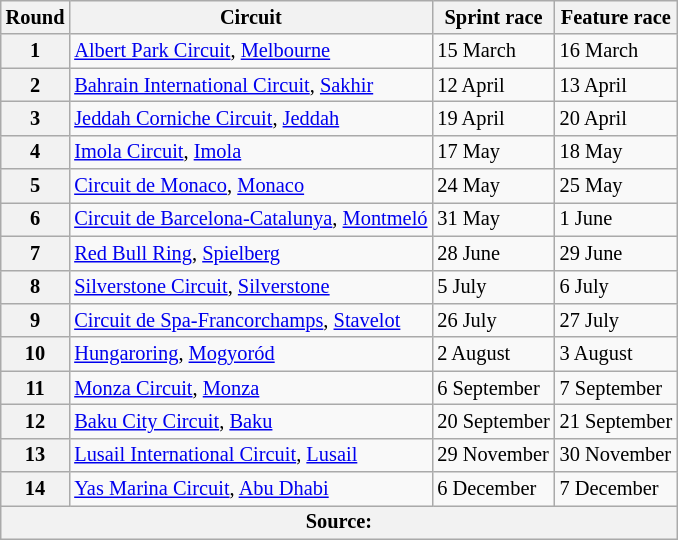<table class="wikitable" style="font-size:85%;">
<tr>
<th>Round</th>
<th>Circuit</th>
<th nowrap="">Sprint race</th>
<th nowrap="">Feature race</th>
</tr>
<tr>
<th>1</th>
<td nowrap=""> <a href='#'>Albert Park Circuit</a>, <a href='#'>Melbourne</a></td>
<td>15 March</td>
<td>16 March</td>
</tr>
<tr>
<th>2</th>
<td nowrap=""> <a href='#'>Bahrain International Circuit</a>, <a href='#'>Sakhir</a></td>
<td>12 April</td>
<td>13 April</td>
</tr>
<tr>
<th>3</th>
<td nowrap=""> <a href='#'>Jeddah Corniche Circuit</a>, <a href='#'>Jeddah</a></td>
<td>19 April</td>
<td>20 April</td>
</tr>
<tr>
<th>4</th>
<td nowrap=""> <a href='#'>Imola Circuit</a>, <a href='#'>Imola</a></td>
<td>17 May</td>
<td>18 May</td>
</tr>
<tr>
<th>5</th>
<td nowrap=""> <a href='#'>Circuit de Monaco</a>, <a href='#'>Monaco</a></td>
<td>24 May</td>
<td>25 May</td>
</tr>
<tr>
<th>6</th>
<td nowrap=""> <a href='#'>Circuit de Barcelona-Catalunya</a>, <a href='#'>Montmeló</a></td>
<td>31 May</td>
<td>1 June</td>
</tr>
<tr>
<th>7</th>
<td nowrap=""> <a href='#'>Red Bull Ring</a>, <a href='#'>Spielberg</a></td>
<td>28 June</td>
<td>29 June</td>
</tr>
<tr>
<th>8</th>
<td nowrap=""> <a href='#'>Silverstone Circuit</a>, <a href='#'>Silverstone</a></td>
<td>5 July</td>
<td>6 July</td>
</tr>
<tr>
<th>9</th>
<td nowrap=""> <a href='#'>Circuit de Spa-Francorchamps</a>, <a href='#'>Stavelot</a></td>
<td>26 July</td>
<td>27 July</td>
</tr>
<tr>
<th>10</th>
<td nowrap=""> <a href='#'>Hungaroring</a>, <a href='#'>Mogyoród</a></td>
<td>2 August</td>
<td>3 August</td>
</tr>
<tr>
<th>11</th>
<td nowrap=""> <a href='#'>Monza Circuit</a>, <a href='#'>Monza</a></td>
<td>6 September</td>
<td>7 September</td>
</tr>
<tr>
<th>12</th>
<td nowrap=""> <a href='#'>Baku City Circuit</a>, <a href='#'>Baku</a></td>
<td nowrap="">20 September</td>
<td nowrap="">21 September</td>
</tr>
<tr>
<th>13</th>
<td nowrap=""> <a href='#'>Lusail International Circuit</a>, <a href='#'>Lusail</a></td>
<td>29 November</td>
<td>30 November</td>
</tr>
<tr>
<th>14</th>
<td nowrap=""> <a href='#'>Yas Marina Circuit</a>, <a href='#'>Abu Dhabi</a></td>
<td>6 December</td>
<td>7 December</td>
</tr>
<tr>
<th colspan="4">Source:</th>
</tr>
</table>
